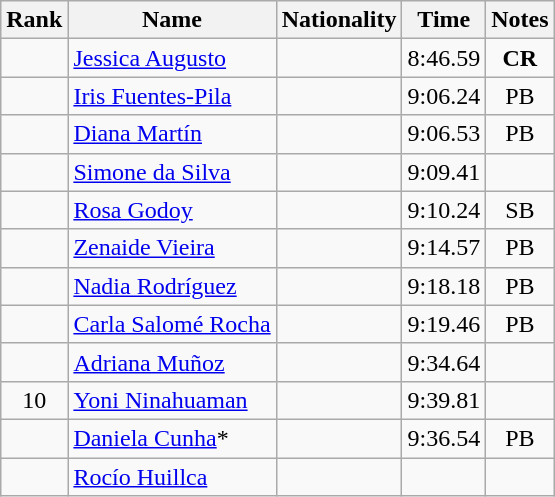<table class="wikitable sortable" style="text-align:center">
<tr>
<th>Rank</th>
<th>Name</th>
<th>Nationality</th>
<th>Time</th>
<th>Notes</th>
</tr>
<tr>
<td></td>
<td align=left><a href='#'>Jessica Augusto</a></td>
<td align=left></td>
<td>8:46.59</td>
<td><strong>CR</strong></td>
</tr>
<tr>
<td></td>
<td align=left><a href='#'>Iris Fuentes-Pila</a></td>
<td align=left></td>
<td>9:06.24</td>
<td>PB</td>
</tr>
<tr>
<td></td>
<td align=left><a href='#'>Diana Martín</a></td>
<td align=left></td>
<td>9:06.53</td>
<td>PB</td>
</tr>
<tr>
<td></td>
<td align=left><a href='#'>Simone da Silva</a></td>
<td align=left></td>
<td>9:09.41</td>
<td></td>
</tr>
<tr>
<td></td>
<td align=left><a href='#'>Rosa Godoy</a></td>
<td align=left></td>
<td>9:10.24</td>
<td>SB</td>
</tr>
<tr>
<td></td>
<td align=left><a href='#'>Zenaide Vieira</a></td>
<td align=left></td>
<td>9:14.57</td>
<td>PB</td>
</tr>
<tr>
<td></td>
<td align=left><a href='#'>Nadia Rodríguez</a></td>
<td align=left></td>
<td>9:18.18</td>
<td>PB</td>
</tr>
<tr>
<td></td>
<td align=left><a href='#'>Carla Salomé Rocha</a></td>
<td align=left></td>
<td>9:19.46</td>
<td>PB</td>
</tr>
<tr>
<td></td>
<td align=left><a href='#'>Adriana Muñoz</a></td>
<td align=left></td>
<td>9:34.64</td>
<td></td>
</tr>
<tr>
<td>10</td>
<td align=left><a href='#'>Yoni Ninahuaman</a></td>
<td align=left></td>
<td>9:39.81</td>
<td></td>
</tr>
<tr>
<td></td>
<td align=left><a href='#'>Daniela Cunha</a>*</td>
<td align=left></td>
<td>9:36.54</td>
<td>PB</td>
</tr>
<tr>
<td></td>
<td align=left><a href='#'>Rocío Huillca</a></td>
<td align=left></td>
<td></td>
<td></td>
</tr>
</table>
